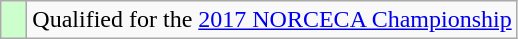<table class="wikitable" style="text-align:left">
<tr>
<td width=10px bgcolor=#ccffcc></td>
<td>Qualified for the <a href='#'>2017 NORCECA Championship</a></td>
</tr>
</table>
